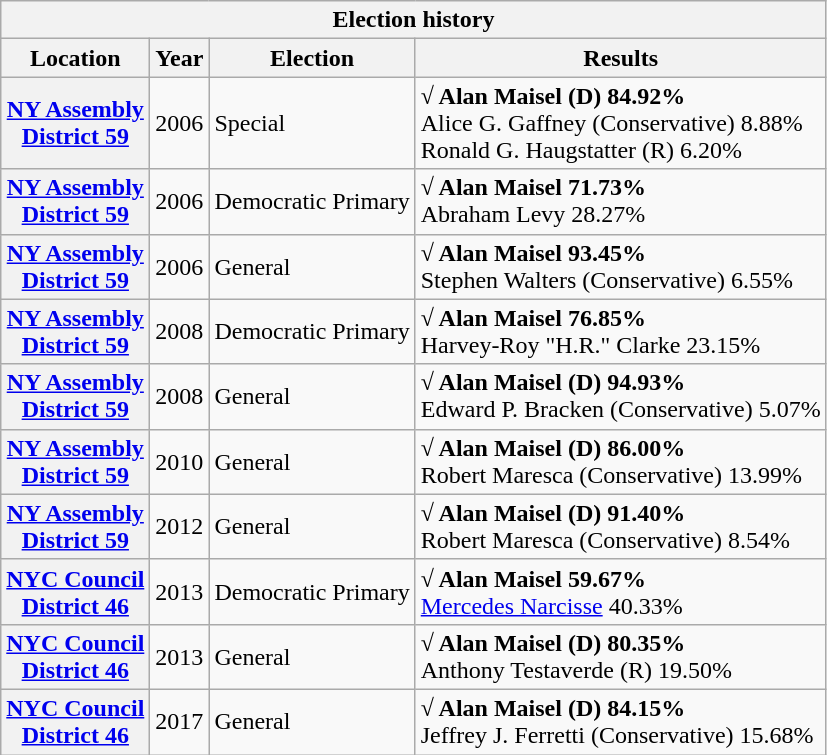<table class="wikitable collapsible">
<tr valign=bottom>
<th colspan=4>Election history</th>
</tr>
<tr valign=bottom>
<th>Location</th>
<th>Year</th>
<th>Election</th>
<th>Results</th>
</tr>
<tr>
<th><a href='#'>NY Assembly<br>District 59</a></th>
<td>2006</td>
<td>Special</td>
<td><strong>√ Alan Maisel (D) 84.92%</strong><br>Alice G. Gaffney (Conservative) 8.88%<br>Ronald G. Haugstatter (R) 6.20%</td>
</tr>
<tr>
<th><a href='#'>NY Assembly<br>District 59</a></th>
<td>2006</td>
<td>Democratic Primary</td>
<td><strong>√ Alan Maisel 71.73%</strong><br>Abraham Levy 28.27%</td>
</tr>
<tr>
<th><a href='#'>NY Assembly<br>District 59</a></th>
<td>2006</td>
<td>General</td>
<td><strong>√ Alan Maisel 93.45%</strong><br>Stephen Walters (Conservative) 6.55%</td>
</tr>
<tr>
<th><a href='#'>NY Assembly<br>District 59</a></th>
<td>2008</td>
<td>Democratic Primary</td>
<td><strong>√ Alan Maisel 76.85%</strong><br>Harvey-Roy "H.R." Clarke 23.15%</td>
</tr>
<tr>
<th><a href='#'>NY Assembly<br>District 59</a></th>
<td>2008</td>
<td>General</td>
<td><strong>√ Alan Maisel (D) 94.93%</strong><br>Edward P. Bracken (Conservative) 5.07%</td>
</tr>
<tr>
<th><a href='#'>NY Assembly<br>District 59</a></th>
<td>2010</td>
<td>General</td>
<td><strong>√ Alan Maisel (D) 86.00%</strong><br>Robert Maresca (Conservative) 13.99%</td>
</tr>
<tr>
<th><a href='#'>NY Assembly<br>District 59</a></th>
<td>2012</td>
<td>General</td>
<td><strong>√ Alan Maisel (D) 91.40%</strong><br>Robert Maresca (Conservative) 8.54%</td>
</tr>
<tr>
<th><a href='#'>NYC Council<br>District 46</a></th>
<td>2013</td>
<td>Democratic Primary</td>
<td><strong>√ Alan Maisel 59.67%</strong><br><a href='#'>Mercedes Narcisse</a> 40.33%</td>
</tr>
<tr>
<th><a href='#'>NYC Council<br>District 46</a></th>
<td>2013</td>
<td>General</td>
<td><strong>√ Alan Maisel (D) 80.35%</strong><br>Anthony Testaverde (R) 19.50%</td>
</tr>
<tr>
<th><a href='#'>NYC Council<br>District 46</a></th>
<td>2017</td>
<td>General</td>
<td><strong>√ Alan Maisel (D) 84.15%</strong><br>Jeffrey J. Ferretti (Conservative) 15.68%</td>
</tr>
</table>
